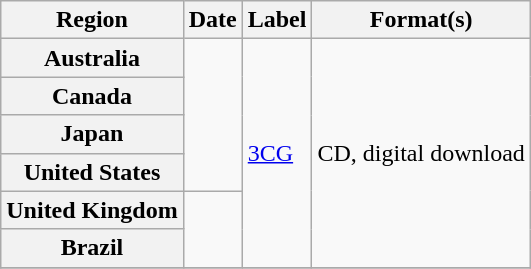<table class="wikitable plainrowheaders">
<tr>
<th scope="col">Region</th>
<th>Date</th>
<th>Label</th>
<th>Format(s)</th>
</tr>
<tr>
<th scope="row">Australia</th>
<td rowspan="4"></td>
<td rowspan="6"><a href='#'>3CG</a></td>
<td rowspan="6">CD, digital download</td>
</tr>
<tr>
<th scope="row">Canada</th>
</tr>
<tr>
<th scope="row">Japan</th>
</tr>
<tr>
<th scope="row">United States</th>
</tr>
<tr>
<th scope="row">United Kingdom</th>
<td rowspan="2"></td>
</tr>
<tr>
<th scope="row">Brazil</th>
</tr>
<tr>
</tr>
</table>
